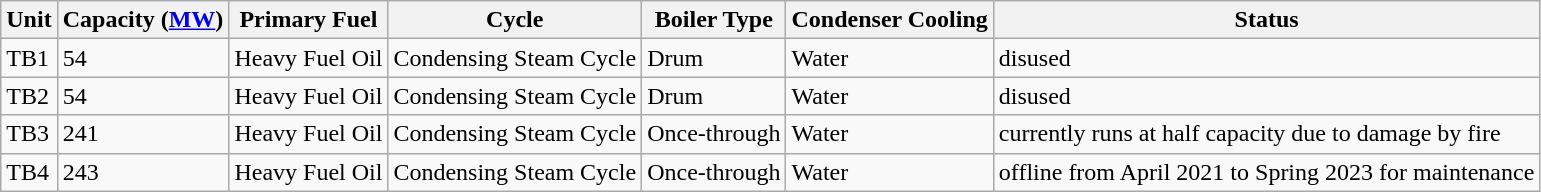<table class="wikitable sortable">
<tr>
<th>Unit</th>
<th>Capacity (<a href='#'>MW</a>)</th>
<th>Primary Fuel</th>
<th>Cycle</th>
<th>Boiler Type</th>
<th>Condenser Cooling</th>
<th>Status</th>
</tr>
<tr>
<td>TB1</td>
<td>54</td>
<td>Heavy Fuel Oil</td>
<td>Condensing Steam Cycle</td>
<td>Drum</td>
<td>Water</td>
<td>disused </td>
</tr>
<tr>
<td>TB2</td>
<td>54</td>
<td>Heavy Fuel Oil</td>
<td>Condensing Steam Cycle</td>
<td>Drum</td>
<td>Water</td>
<td>disused </td>
</tr>
<tr>
<td>TB3</td>
<td>241</td>
<td>Heavy Fuel Oil</td>
<td>Condensing Steam Cycle</td>
<td>Once-through</td>
<td>Water</td>
<td>currently runs at half capacity due to damage by fire</td>
</tr>
<tr>
<td>TB4</td>
<td>243</td>
<td>Heavy Fuel Oil</td>
<td>Condensing Steam Cycle</td>
<td>Once-through</td>
<td>Water</td>
<td>offline from April 2021 to Spring 2023 for maintenance</td>
</tr>
</table>
